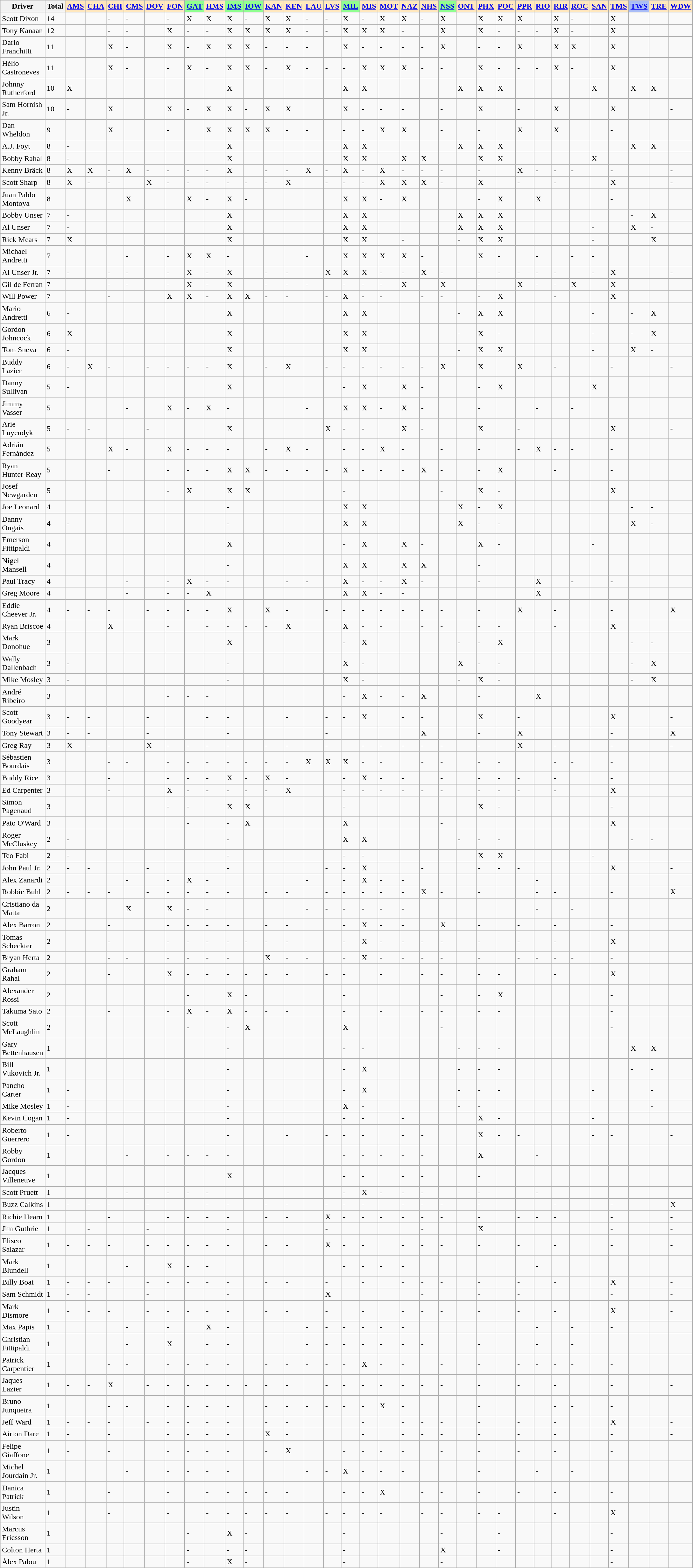<table class="wikitable">
<tr>
<th>Driver</th>
<th>Total</th>
<th style="background-color:#ffe6bd"><a href='#'>AMS</a></th>
<th style="background-color:#ffe6bd"><a href='#'>CHA</a></th>
<th style="background-color:#ffe6bd"><a href='#'>CHI</a></th>
<th style="background-color:#ffe6bd"><a href='#'>CMS</a></th>
<th style="background-color:#ffe6bd"><a href='#'>DOV</a></th>
<th style="background-color:#ffe6bd"><a href='#'>FON</a></th>
<th style="background-color:#90ff90"><a href='#'>GAT</a></th>
<th style="background-color:#ffe6bd"><a href='#'>HMS</a></th>
<th style="background-color:#90ff90"><a href='#'>IMS</a></th>
<th style="background-color:#90ff90"><a href='#'>IOW</a></th>
<th style="background-color:#ffe6bd"><a href='#'>KAN</a></th>
<th style="background-color:#ffe6bd"><a href='#'>KEN</a></th>
<th style="background-color:#ffe6bd"><a href='#'>LAU</a></th>
<th style="background-color:#ffe6bd"><a href='#'>LVS</a></th>
<th style="background-color:#90ff90"><a href='#'>MIL</a></th>
<th style="background-color:#ffe6bd"><a href='#'>MIS</a></th>
<th style="background-color:#ffe6bd"><a href='#'>MOT</a></th>
<th style="background-color:#ffe6bd"><a href='#'>NAZ</a></th>
<th style="background-color:#ffe6bd"><a href='#'>NHS</a></th>
<th style="background-color:#90ff90"><a href='#'>NSS</a></th>
<th style="background-color:#ffe6bd"><a href='#'>ONT</a></th>
<th style="background-color:#ffe6bd"><a href='#'>PHX</a></th>
<th style="background-color:#ffe6bd"><a href='#'>POC</a></th>
<th style="background-color:#ffe6bd"><a href='#'>PPR</a></th>
<th style="background-color:#ffe6bd"><a href='#'>RIO</a></th>
<th style="background-color:#ffe6bd"><a href='#'>RIR</a></th>
<th style="background-color:#ffe6bd"><a href='#'>ROC</a></th>
<th style="background-color:#ffe6bd"><a href='#'>SAN</a></th>
<th style="background-color:#ffe6bd"><a href='#'>TMS</a></th>
<th style="background-color:#A9BCF5"><a href='#'>TWS</a></th>
<th style="background-color:#ffe6bd"><a href='#'>TRE</a></th>
<th style="background-color:#ffe6bd"><a href='#'>WDW</a></th>
</tr>
<tr>
<td>Scott Dixon</td>
<td>14</td>
<td></td>
<td></td>
<td>-</td>
<td>-</td>
<td></td>
<td>-</td>
<td>X</td>
<td>X</td>
<td>X</td>
<td>-</td>
<td>X</td>
<td>X</td>
<td>-</td>
<td>-</td>
<td>X</td>
<td>-</td>
<td>X</td>
<td>X</td>
<td>-</td>
<td>X</td>
<td></td>
<td>X</td>
<td>X</td>
<td>X</td>
<td></td>
<td>X</td>
<td>-</td>
<td></td>
<td>X</td>
<td></td>
<td></td>
<td></td>
</tr>
<tr>
<td>Tony Kanaan</td>
<td>12</td>
<td></td>
<td></td>
<td>-</td>
<td>-</td>
<td></td>
<td>X</td>
<td>-</td>
<td>-</td>
<td>X</td>
<td>X</td>
<td>X</td>
<td>X</td>
<td>-</td>
<td>-</td>
<td>X</td>
<td>X</td>
<td>X</td>
<td>-</td>
<td></td>
<td>X</td>
<td></td>
<td>X</td>
<td>-</td>
<td>-</td>
<td>-</td>
<td>X</td>
<td>-</td>
<td></td>
<td>X</td>
<td></td>
<td></td>
<td></td>
</tr>
<tr>
<td>Dario Franchitti</td>
<td>11</td>
<td></td>
<td></td>
<td>X</td>
<td>-</td>
<td></td>
<td>X</td>
<td>-</td>
<td>X</td>
<td>X</td>
<td>X</td>
<td>-</td>
<td>-</td>
<td>-</td>
<td></td>
<td>X</td>
<td>-</td>
<td>-</td>
<td>-</td>
<td>-</td>
<td>X</td>
<td></td>
<td>-</td>
<td>-</td>
<td>X</td>
<td></td>
<td>X</td>
<td>X</td>
<td></td>
<td>X</td>
<td></td>
<td></td>
<td></td>
</tr>
<tr>
<td>Hélio Castroneves</td>
<td>11</td>
<td></td>
<td></td>
<td>X</td>
<td>-</td>
<td></td>
<td>-</td>
<td>X</td>
<td>-</td>
<td>X</td>
<td>X</td>
<td>-</td>
<td>X</td>
<td>-</td>
<td>-</td>
<td>-</td>
<td>X</td>
<td>X</td>
<td>X</td>
<td>-</td>
<td>-</td>
<td></td>
<td>X</td>
<td>-</td>
<td>-</td>
<td>-</td>
<td>X</td>
<td>-</td>
<td></td>
<td>X</td>
<td></td>
<td></td>
<td></td>
</tr>
<tr>
<td>Johnny Rutherford</td>
<td>10</td>
<td>X</td>
<td></td>
<td></td>
<td></td>
<td></td>
<td></td>
<td></td>
<td></td>
<td>X</td>
<td></td>
<td></td>
<td></td>
<td></td>
<td></td>
<td>X</td>
<td>X</td>
<td></td>
<td></td>
<td></td>
<td></td>
<td>X</td>
<td>X</td>
<td>X</td>
<td></td>
<td></td>
<td></td>
<td></td>
<td>X</td>
<td></td>
<td>X</td>
<td>X</td>
<td></td>
</tr>
<tr>
<td>Sam Hornish Jr.</td>
<td>10</td>
<td>-</td>
<td></td>
<td>X</td>
<td></td>
<td></td>
<td>X</td>
<td>-</td>
<td>X</td>
<td>X</td>
<td>-</td>
<td>X</td>
<td>X</td>
<td></td>
<td></td>
<td>X</td>
<td>-</td>
<td>-</td>
<td>-</td>
<td></td>
<td>-</td>
<td></td>
<td>X</td>
<td></td>
<td>-</td>
<td></td>
<td>X</td>
<td></td>
<td></td>
<td>X</td>
<td></td>
<td></td>
<td>-</td>
</tr>
<tr>
<td>Dan Wheldon</td>
<td>9</td>
<td></td>
<td></td>
<td>X</td>
<td></td>
<td></td>
<td>-</td>
<td></td>
<td>X</td>
<td>X</td>
<td>X</td>
<td>X</td>
<td>-</td>
<td>-</td>
<td></td>
<td>-</td>
<td>-</td>
<td>X</td>
<td>X</td>
<td></td>
<td>-</td>
<td></td>
<td>-</td>
<td></td>
<td>X</td>
<td></td>
<td>X</td>
<td></td>
<td></td>
<td>-</td>
<td></td>
<td></td>
<td></td>
</tr>
<tr>
<td>A.J. Foyt</td>
<td>8</td>
<td>-</td>
<td></td>
<td></td>
<td></td>
<td></td>
<td></td>
<td></td>
<td></td>
<td>X</td>
<td></td>
<td></td>
<td></td>
<td></td>
<td></td>
<td>X</td>
<td>X</td>
<td></td>
<td></td>
<td></td>
<td></td>
<td>X</td>
<td>X</td>
<td>X</td>
<td></td>
<td></td>
<td></td>
<td></td>
<td></td>
<td></td>
<td>X</td>
<td>X</td>
<td></td>
</tr>
<tr>
<td>Bobby Rahal</td>
<td>8</td>
<td>-</td>
<td></td>
<td></td>
<td></td>
<td></td>
<td></td>
<td></td>
<td></td>
<td>X</td>
<td></td>
<td></td>
<td></td>
<td></td>
<td></td>
<td>X</td>
<td>X</td>
<td></td>
<td>X</td>
<td>X</td>
<td></td>
<td></td>
<td>X</td>
<td>X</td>
<td></td>
<td></td>
<td></td>
<td></td>
<td>X</td>
<td></td>
<td></td>
<td></td>
<td></td>
</tr>
<tr>
<td>Kenny Bräck</td>
<td>8</td>
<td>X</td>
<td>X</td>
<td>-</td>
<td>X</td>
<td>-</td>
<td>-</td>
<td>-</td>
<td>-</td>
<td>X</td>
<td></td>
<td>-</td>
<td>-</td>
<td>X</td>
<td>-</td>
<td>X</td>
<td>-</td>
<td>X</td>
<td>-</td>
<td>-</td>
<td>-</td>
<td></td>
<td>-</td>
<td></td>
<td>X</td>
<td>-</td>
<td>-</td>
<td>-</td>
<td></td>
<td>-</td>
<td></td>
<td></td>
<td>-</td>
</tr>
<tr>
<td>Scott Sharp</td>
<td>8</td>
<td>X</td>
<td>-</td>
<td>-</td>
<td></td>
<td>X</td>
<td>-</td>
<td>-</td>
<td>-</td>
<td>-</td>
<td>-</td>
<td>-</td>
<td>X</td>
<td></td>
<td>-</td>
<td>-</td>
<td>-</td>
<td>X</td>
<td>X</td>
<td>X</td>
<td>-</td>
<td></td>
<td>X</td>
<td></td>
<td>-</td>
<td></td>
<td>-</td>
<td></td>
<td></td>
<td>X</td>
<td></td>
<td></td>
<td>-</td>
</tr>
<tr>
<td>Juan Pablo Montoya</td>
<td>8</td>
<td></td>
<td></td>
<td></td>
<td>X</td>
<td></td>
<td></td>
<td>X</td>
<td>-</td>
<td>X</td>
<td>-</td>
<td></td>
<td></td>
<td></td>
<td></td>
<td>X</td>
<td>X</td>
<td>-</td>
<td>X</td>
<td></td>
<td></td>
<td></td>
<td>-</td>
<td>X</td>
<td></td>
<td>X</td>
<td></td>
<td></td>
<td></td>
<td>-</td>
<td></td>
<td></td>
<td></td>
</tr>
<tr>
<td>Bobby Unser</td>
<td>7</td>
<td>-</td>
<td></td>
<td></td>
<td></td>
<td></td>
<td></td>
<td></td>
<td></td>
<td>X</td>
<td></td>
<td></td>
<td></td>
<td></td>
<td></td>
<td>X</td>
<td>X</td>
<td></td>
<td></td>
<td></td>
<td></td>
<td>X</td>
<td>X</td>
<td>X</td>
<td></td>
<td></td>
<td></td>
<td></td>
<td></td>
<td></td>
<td>-</td>
<td>X</td>
<td></td>
</tr>
<tr>
<td>Al Unser</td>
<td>7</td>
<td>-</td>
<td></td>
<td></td>
<td></td>
<td></td>
<td></td>
<td></td>
<td></td>
<td>X</td>
<td></td>
<td></td>
<td></td>
<td></td>
<td></td>
<td>X</td>
<td>X</td>
<td></td>
<td></td>
<td></td>
<td></td>
<td>X</td>
<td>X</td>
<td>X</td>
<td></td>
<td></td>
<td></td>
<td></td>
<td>-</td>
<td></td>
<td>X</td>
<td>-</td>
<td></td>
</tr>
<tr>
<td>Rick Mears</td>
<td>7</td>
<td>X</td>
<td></td>
<td></td>
<td></td>
<td></td>
<td></td>
<td></td>
<td></td>
<td>X</td>
<td></td>
<td></td>
<td></td>
<td></td>
<td></td>
<td>X</td>
<td>X</td>
<td></td>
<td>-</td>
<td></td>
<td></td>
<td>-</td>
<td>X</td>
<td>X</td>
<td></td>
<td></td>
<td></td>
<td></td>
<td>-</td>
<td></td>
<td></td>
<td>X</td>
<td></td>
</tr>
<tr>
<td>Michael Andretti</td>
<td>7</td>
<td></td>
<td></td>
<td></td>
<td>-</td>
<td></td>
<td>-</td>
<td>X</td>
<td>X</td>
<td>-</td>
<td></td>
<td></td>
<td></td>
<td>-</td>
<td></td>
<td>X</td>
<td>X</td>
<td>X</td>
<td>X</td>
<td>-</td>
<td></td>
<td></td>
<td>X</td>
<td>-</td>
<td></td>
<td>-</td>
<td></td>
<td>-</td>
<td>-</td>
<td></td>
<td></td>
<td></td>
<td></td>
</tr>
<tr>
<td>Al Unser Jr.</td>
<td>7</td>
<td>-</td>
<td></td>
<td>-</td>
<td>-</td>
<td></td>
<td>-</td>
<td>X</td>
<td>-</td>
<td>X</td>
<td></td>
<td>-</td>
<td>-</td>
<td></td>
<td>X</td>
<td>X</td>
<td>X</td>
<td>-</td>
<td>-</td>
<td>X</td>
<td>-</td>
<td></td>
<td>-</td>
<td>-</td>
<td>-</td>
<td>-</td>
<td>-</td>
<td></td>
<td>-</td>
<td>X</td>
<td></td>
<td></td>
<td>-</td>
</tr>
<tr>
<td>Gil de Ferran</td>
<td>7</td>
<td></td>
<td></td>
<td>-</td>
<td>-</td>
<td></td>
<td>-</td>
<td>X</td>
<td>-</td>
<td>X</td>
<td></td>
<td>-</td>
<td>-</td>
<td>-</td>
<td></td>
<td>-</td>
<td>-</td>
<td>-</td>
<td>X</td>
<td></td>
<td>X</td>
<td></td>
<td>-</td>
<td></td>
<td>X</td>
<td>-</td>
<td>-</td>
<td>X</td>
<td></td>
<td>X</td>
<td></td>
<td></td>
<td></td>
</tr>
<tr>
<td>Will Power</td>
<td>7</td>
<td></td>
<td></td>
<td>-</td>
<td></td>
<td></td>
<td>X</td>
<td>X</td>
<td>-</td>
<td>X</td>
<td>X</td>
<td>-</td>
<td>-</td>
<td></td>
<td>-</td>
<td>X</td>
<td>-</td>
<td>-</td>
<td></td>
<td>-</td>
<td>-</td>
<td></td>
<td>-</td>
<td>X</td>
<td></td>
<td></td>
<td>-</td>
<td></td>
<td></td>
<td>X</td>
<td></td>
<td></td>
<td></td>
</tr>
<tr>
<td>Mario Andretti</td>
<td>6</td>
<td>-</td>
<td></td>
<td></td>
<td></td>
<td></td>
<td></td>
<td></td>
<td></td>
<td>X</td>
<td></td>
<td></td>
<td></td>
<td></td>
<td></td>
<td>X</td>
<td>X</td>
<td></td>
<td></td>
<td></td>
<td></td>
<td>-</td>
<td>X</td>
<td>X</td>
<td></td>
<td></td>
<td></td>
<td></td>
<td>-</td>
<td></td>
<td>-</td>
<td>X</td>
<td></td>
</tr>
<tr>
<td>Gordon Johncock</td>
<td>6</td>
<td>X</td>
<td></td>
<td></td>
<td></td>
<td></td>
<td></td>
<td></td>
<td></td>
<td>X</td>
<td></td>
<td></td>
<td></td>
<td></td>
<td></td>
<td>X</td>
<td>X</td>
<td></td>
<td></td>
<td></td>
<td></td>
<td>-</td>
<td>X</td>
<td>-</td>
<td></td>
<td></td>
<td></td>
<td></td>
<td>-</td>
<td></td>
<td>-</td>
<td>X</td>
<td></td>
</tr>
<tr>
<td>Tom Sneva</td>
<td>6</td>
<td>-</td>
<td></td>
<td></td>
<td></td>
<td></td>
<td></td>
<td></td>
<td></td>
<td>X</td>
<td></td>
<td></td>
<td></td>
<td></td>
<td></td>
<td>X</td>
<td>X</td>
<td></td>
<td></td>
<td></td>
<td></td>
<td>-</td>
<td>X</td>
<td>X</td>
<td></td>
<td></td>
<td></td>
<td></td>
<td>-</td>
<td></td>
<td>X</td>
<td>-</td>
<td></td>
</tr>
<tr>
<td>Buddy Lazier</td>
<td>6</td>
<td>-</td>
<td>X</td>
<td>-</td>
<td></td>
<td>-</td>
<td>-</td>
<td>-</td>
<td>-</td>
<td>X</td>
<td></td>
<td>-</td>
<td>X</td>
<td></td>
<td>-</td>
<td>-</td>
<td>-</td>
<td>-</td>
<td>-</td>
<td>-</td>
<td>X</td>
<td></td>
<td>X</td>
<td></td>
<td>X</td>
<td></td>
<td>-</td>
<td></td>
<td></td>
<td>-</td>
<td></td>
<td></td>
<td>-</td>
</tr>
<tr>
<td>Danny Sullivan</td>
<td>5</td>
<td>-</td>
<td></td>
<td></td>
<td></td>
<td></td>
<td></td>
<td></td>
<td></td>
<td>X</td>
<td></td>
<td></td>
<td></td>
<td></td>
<td></td>
<td>-</td>
<td>X</td>
<td></td>
<td>X</td>
<td>-</td>
<td></td>
<td></td>
<td>-</td>
<td>X</td>
<td></td>
<td></td>
<td></td>
<td></td>
<td>X</td>
<td></td>
<td></td>
<td></td>
<td></td>
</tr>
<tr>
<td>Jimmy Vasser</td>
<td>5</td>
<td></td>
<td></td>
<td></td>
<td>-</td>
<td></td>
<td>X</td>
<td>-</td>
<td>X</td>
<td>-</td>
<td></td>
<td></td>
<td></td>
<td>-</td>
<td></td>
<td>X</td>
<td>X</td>
<td>-</td>
<td>X</td>
<td>-</td>
<td></td>
<td></td>
<td>-</td>
<td></td>
<td></td>
<td>-</td>
<td></td>
<td>-</td>
<td></td>
<td></td>
<td></td>
<td></td>
<td></td>
</tr>
<tr>
<td>Arie Luyendyk</td>
<td>5</td>
<td>-</td>
<td>-</td>
<td></td>
<td></td>
<td>-</td>
<td></td>
<td></td>
<td></td>
<td>X</td>
<td></td>
<td></td>
<td></td>
<td></td>
<td>X</td>
<td>-</td>
<td>-</td>
<td></td>
<td>X</td>
<td>-</td>
<td></td>
<td></td>
<td>X</td>
<td></td>
<td>-</td>
<td></td>
<td></td>
<td></td>
<td></td>
<td>X</td>
<td></td>
<td></td>
<td>-</td>
</tr>
<tr>
<td>Adrián Fernández</td>
<td>5</td>
<td></td>
<td></td>
<td>X</td>
<td>-</td>
<td></td>
<td>X</td>
<td>-</td>
<td>-</td>
<td>-</td>
<td></td>
<td>-</td>
<td>X</td>
<td>-</td>
<td></td>
<td>-</td>
<td>-</td>
<td>X</td>
<td>-</td>
<td></td>
<td>-</td>
<td></td>
<td>-</td>
<td></td>
<td>-</td>
<td>X</td>
<td>-</td>
<td>-</td>
<td></td>
<td>-</td>
<td></td>
<td></td>
<td></td>
</tr>
<tr>
<td>Ryan Hunter-Reay</td>
<td>5</td>
<td></td>
<td></td>
<td>-</td>
<td></td>
<td></td>
<td>-</td>
<td>-</td>
<td>-</td>
<td>X</td>
<td>X</td>
<td>-</td>
<td>-</td>
<td>-</td>
<td>-</td>
<td>X</td>
<td>-</td>
<td>-</td>
<td>-</td>
<td>X</td>
<td>-</td>
<td></td>
<td>-</td>
<td>X</td>
<td></td>
<td></td>
<td>-</td>
<td></td>
<td></td>
<td>-</td>
<td></td>
<td></td>
<td></td>
</tr>
<tr>
<td>Josef Newgarden</td>
<td>5</td>
<td></td>
<td></td>
<td></td>
<td></td>
<td></td>
<td>-</td>
<td>X</td>
<td></td>
<td>X</td>
<td>X</td>
<td></td>
<td></td>
<td></td>
<td></td>
<td>-</td>
<td></td>
<td></td>
<td></td>
<td></td>
<td>-</td>
<td></td>
<td>X</td>
<td>-</td>
<td></td>
<td></td>
<td></td>
<td></td>
<td></td>
<td>X</td>
<td></td>
<td></td>
<td></td>
</tr>
<tr>
<td>Joe Leonard</td>
<td>4</td>
<td></td>
<td></td>
<td></td>
<td></td>
<td></td>
<td></td>
<td></td>
<td></td>
<td>-</td>
<td></td>
<td></td>
<td></td>
<td></td>
<td></td>
<td>X</td>
<td>X</td>
<td></td>
<td></td>
<td></td>
<td></td>
<td>X</td>
<td>-</td>
<td>X</td>
<td></td>
<td></td>
<td></td>
<td></td>
<td></td>
<td></td>
<td>-</td>
<td>-</td>
<td></td>
</tr>
<tr>
<td>Danny Ongais</td>
<td>4</td>
<td>-</td>
<td></td>
<td></td>
<td></td>
<td></td>
<td></td>
<td></td>
<td></td>
<td>-</td>
<td></td>
<td></td>
<td></td>
<td></td>
<td></td>
<td>X</td>
<td>X</td>
<td></td>
<td></td>
<td></td>
<td></td>
<td>X</td>
<td>-</td>
<td>-</td>
<td></td>
<td></td>
<td></td>
<td></td>
<td></td>
<td></td>
<td>X</td>
<td>-</td>
<td></td>
</tr>
<tr>
<td>Emerson Fittipaldi</td>
<td>4</td>
<td></td>
<td></td>
<td></td>
<td></td>
<td></td>
<td></td>
<td></td>
<td></td>
<td>X</td>
<td></td>
<td></td>
<td></td>
<td></td>
<td></td>
<td>-</td>
<td>X</td>
<td></td>
<td>X</td>
<td>-</td>
<td></td>
<td></td>
<td>X</td>
<td>-</td>
<td></td>
<td></td>
<td></td>
<td></td>
<td>-</td>
<td></td>
<td></td>
<td></td>
<td></td>
</tr>
<tr>
<td>Nigel Mansell</td>
<td>4</td>
<td></td>
<td></td>
<td></td>
<td></td>
<td></td>
<td></td>
<td></td>
<td></td>
<td>-</td>
<td></td>
<td></td>
<td></td>
<td></td>
<td></td>
<td>X</td>
<td>X</td>
<td></td>
<td>X</td>
<td>X</td>
<td></td>
<td></td>
<td>-</td>
<td></td>
<td></td>
<td></td>
<td></td>
<td></td>
<td></td>
<td></td>
<td></td>
<td></td>
<td></td>
</tr>
<tr>
<td>Paul Tracy</td>
<td>4</td>
<td></td>
<td></td>
<td></td>
<td>-</td>
<td></td>
<td>-</td>
<td>X</td>
<td>-</td>
<td>-</td>
<td></td>
<td></td>
<td>-</td>
<td>-</td>
<td></td>
<td>X</td>
<td>-</td>
<td>-</td>
<td>X</td>
<td>-</td>
<td></td>
<td></td>
<td>-</td>
<td></td>
<td></td>
<td>X</td>
<td></td>
<td>-</td>
<td></td>
<td>-</td>
<td></td>
<td></td>
<td></td>
</tr>
<tr>
<td>Greg Moore</td>
<td>4</td>
<td></td>
<td></td>
<td></td>
<td>-</td>
<td></td>
<td>-</td>
<td>-</td>
<td>X</td>
<td></td>
<td></td>
<td></td>
<td></td>
<td></td>
<td></td>
<td>X</td>
<td>X</td>
<td>-</td>
<td>-</td>
<td></td>
<td></td>
<td></td>
<td></td>
<td></td>
<td></td>
<td>X</td>
<td></td>
<td></td>
<td></td>
<td></td>
<td></td>
<td></td>
<td></td>
</tr>
<tr>
<td>Eddie Cheever Jr.</td>
<td>4</td>
<td>-</td>
<td>-</td>
<td>-</td>
<td></td>
<td>-</td>
<td>-</td>
<td>-</td>
<td>-</td>
<td>X</td>
<td></td>
<td>X</td>
<td>-</td>
<td></td>
<td>-</td>
<td>-</td>
<td>-</td>
<td>-</td>
<td>-</td>
<td>-</td>
<td>-</td>
<td></td>
<td>-</td>
<td></td>
<td>X</td>
<td></td>
<td>-</td>
<td></td>
<td></td>
<td>-</td>
<td></td>
<td></td>
<td>X</td>
</tr>
<tr>
<td>Ryan Briscoe</td>
<td>4</td>
<td></td>
<td></td>
<td>X</td>
<td></td>
<td></td>
<td>-</td>
<td></td>
<td>-</td>
<td>-</td>
<td>-</td>
<td>-</td>
<td>X</td>
<td></td>
<td></td>
<td>X</td>
<td>-</td>
<td>-</td>
<td></td>
<td>-</td>
<td>-</td>
<td></td>
<td>-</td>
<td>-</td>
<td></td>
<td></td>
<td>-</td>
<td></td>
<td></td>
<td>X</td>
<td></td>
<td></td>
<td></td>
</tr>
<tr>
<td>Mark Donohue</td>
<td>3</td>
<td></td>
<td></td>
<td></td>
<td></td>
<td></td>
<td></td>
<td></td>
<td></td>
<td>X</td>
<td></td>
<td></td>
<td></td>
<td></td>
<td></td>
<td>-</td>
<td>X</td>
<td></td>
<td></td>
<td></td>
<td></td>
<td>-</td>
<td>-</td>
<td>X</td>
<td></td>
<td></td>
<td></td>
<td></td>
<td></td>
<td></td>
<td>-</td>
<td>-</td>
<td></td>
</tr>
<tr>
<td>Wally Dallenbach</td>
<td>3</td>
<td>-</td>
<td></td>
<td></td>
<td></td>
<td></td>
<td></td>
<td></td>
<td></td>
<td>-</td>
<td></td>
<td></td>
<td></td>
<td></td>
<td></td>
<td>X</td>
<td>-</td>
<td></td>
<td></td>
<td></td>
<td></td>
<td>X</td>
<td>-</td>
<td>-</td>
<td></td>
<td></td>
<td></td>
<td></td>
<td></td>
<td></td>
<td>-</td>
<td>X</td>
<td></td>
</tr>
<tr>
<td>Mike Mosley</td>
<td>3</td>
<td>-</td>
<td></td>
<td></td>
<td></td>
<td></td>
<td></td>
<td></td>
<td></td>
<td>-</td>
<td></td>
<td></td>
<td></td>
<td></td>
<td></td>
<td>X</td>
<td>-</td>
<td></td>
<td></td>
<td></td>
<td></td>
<td>-</td>
<td>X</td>
<td>-</td>
<td></td>
<td></td>
<td></td>
<td></td>
<td></td>
<td></td>
<td>-</td>
<td>X</td>
<td></td>
</tr>
<tr>
<td>André Ribeiro</td>
<td>3</td>
<td></td>
<td></td>
<td></td>
<td></td>
<td></td>
<td>-</td>
<td>-</td>
<td>-</td>
<td></td>
<td></td>
<td></td>
<td></td>
<td></td>
<td></td>
<td>-</td>
<td>X</td>
<td>-</td>
<td>-</td>
<td>X</td>
<td></td>
<td></td>
<td>-</td>
<td></td>
<td></td>
<td>X</td>
<td></td>
<td></td>
<td></td>
<td></td>
<td></td>
<td></td>
<td></td>
</tr>
<tr>
<td>Scott Goodyear</td>
<td>3</td>
<td>-</td>
<td>-</td>
<td></td>
<td></td>
<td>-</td>
<td></td>
<td></td>
<td>-</td>
<td>-</td>
<td></td>
<td></td>
<td>-</td>
<td></td>
<td>-</td>
<td>-</td>
<td>X</td>
<td></td>
<td>-</td>
<td>-</td>
<td></td>
<td></td>
<td>X</td>
<td></td>
<td>-</td>
<td></td>
<td></td>
<td></td>
<td></td>
<td>X</td>
<td></td>
<td></td>
<td>-</td>
</tr>
<tr>
<td>Tony Stewart</td>
<td>3</td>
<td>-</td>
<td>-</td>
<td></td>
<td></td>
<td>-</td>
<td></td>
<td></td>
<td></td>
<td>-</td>
<td></td>
<td></td>
<td></td>
<td></td>
<td>-</td>
<td></td>
<td></td>
<td></td>
<td></td>
<td>X</td>
<td></td>
<td></td>
<td>-</td>
<td></td>
<td>X</td>
<td></td>
<td></td>
<td></td>
<td></td>
<td>-</td>
<td></td>
<td></td>
<td>X</td>
</tr>
<tr>
<td>Greg Ray</td>
<td>3</td>
<td>X</td>
<td>-</td>
<td>-</td>
<td></td>
<td>X</td>
<td>-</td>
<td>-</td>
<td>-</td>
<td>-</td>
<td></td>
<td>-</td>
<td>-</td>
<td></td>
<td>-</td>
<td></td>
<td>-</td>
<td>-</td>
<td>-</td>
<td>-</td>
<td>-</td>
<td></td>
<td>-</td>
<td></td>
<td>X</td>
<td></td>
<td>-</td>
<td></td>
<td></td>
<td>-</td>
<td></td>
<td></td>
<td>-</td>
</tr>
<tr>
<td>Sébastien Bourdais</td>
<td>3</td>
<td></td>
<td></td>
<td>-</td>
<td>-</td>
<td></td>
<td>-</td>
<td>-</td>
<td>-</td>
<td>-</td>
<td>-</td>
<td>-</td>
<td>-</td>
<td>X</td>
<td>X</td>
<td>X</td>
<td>-</td>
<td>-</td>
<td></td>
<td>-</td>
<td>-</td>
<td></td>
<td>-</td>
<td>-</td>
<td></td>
<td></td>
<td>-</td>
<td>-</td>
<td></td>
<td>-</td>
<td></td>
<td></td>
<td></td>
</tr>
<tr>
<td>Buddy Rice</td>
<td>3</td>
<td></td>
<td></td>
<td>-</td>
<td></td>
<td></td>
<td>-</td>
<td>-</td>
<td>-</td>
<td>X</td>
<td>-</td>
<td>X</td>
<td>-</td>
<td></td>
<td></td>
<td>-</td>
<td>X</td>
<td>-</td>
<td>-</td>
<td></td>
<td>-</td>
<td></td>
<td>-</td>
<td>-</td>
<td>-</td>
<td></td>
<td>-</td>
<td></td>
<td></td>
<td>-</td>
<td></td>
<td></td>
<td></td>
</tr>
<tr>
<td>Ed Carpenter</td>
<td>3</td>
<td></td>
<td></td>
<td>-</td>
<td></td>
<td></td>
<td>X</td>
<td>-</td>
<td>-</td>
<td>-</td>
<td>-</td>
<td>-</td>
<td>X</td>
<td></td>
<td></td>
<td>-</td>
<td>-</td>
<td>-</td>
<td>-</td>
<td>-</td>
<td>-</td>
<td></td>
<td>-</td>
<td>-</td>
<td>-</td>
<td></td>
<td>-</td>
<td></td>
<td></td>
<td>X</td>
<td></td>
<td></td>
<td></td>
</tr>
<tr>
<td>Simon Pagenaud</td>
<td>3</td>
<td></td>
<td></td>
<td></td>
<td></td>
<td></td>
<td>-</td>
<td>-</td>
<td></td>
<td>X</td>
<td>X</td>
<td></td>
<td></td>
<td></td>
<td></td>
<td>-</td>
<td></td>
<td></td>
<td></td>
<td></td>
<td></td>
<td></td>
<td>X</td>
<td>-</td>
<td></td>
<td></td>
<td></td>
<td></td>
<td></td>
<td>-</td>
<td></td>
<td></td>
<td></td>
</tr>
<tr>
<td>Pato O'Ward</td>
<td>3</td>
<td></td>
<td></td>
<td></td>
<td></td>
<td></td>
<td></td>
<td>-</td>
<td></td>
<td>-</td>
<td>X</td>
<td></td>
<td></td>
<td></td>
<td></td>
<td>X</td>
<td></td>
<td></td>
<td></td>
<td></td>
<td>-</td>
<td></td>
<td></td>
<td></td>
<td></td>
<td></td>
<td></td>
<td></td>
<td></td>
<td>X</td>
<td></td>
<td></td>
<td></td>
</tr>
<tr>
<td>Roger McCluskey</td>
<td>2</td>
<td>-</td>
<td></td>
<td></td>
<td></td>
<td></td>
<td></td>
<td></td>
<td></td>
<td>-</td>
<td></td>
<td></td>
<td></td>
<td></td>
<td></td>
<td>X</td>
<td>X</td>
<td></td>
<td></td>
<td></td>
<td></td>
<td>-</td>
<td>-</td>
<td>-</td>
<td></td>
<td></td>
<td></td>
<td></td>
<td></td>
<td></td>
<td>-</td>
<td>-</td>
<td></td>
</tr>
<tr>
<td>Teo Fabi</td>
<td>2</td>
<td>-</td>
<td></td>
<td></td>
<td></td>
<td></td>
<td></td>
<td></td>
<td></td>
<td>-</td>
<td></td>
<td></td>
<td></td>
<td></td>
<td></td>
<td>-</td>
<td>-</td>
<td></td>
<td></td>
<td></td>
<td></td>
<td></td>
<td>X</td>
<td>X</td>
<td></td>
<td></td>
<td></td>
<td></td>
<td>-</td>
<td></td>
<td></td>
<td></td>
<td></td>
</tr>
<tr>
<td>John Paul Jr.</td>
<td>2</td>
<td>-</td>
<td>-</td>
<td></td>
<td></td>
<td>-</td>
<td></td>
<td></td>
<td></td>
<td>-</td>
<td></td>
<td></td>
<td></td>
<td></td>
<td>-</td>
<td>-</td>
<td>X</td>
<td></td>
<td></td>
<td>-</td>
<td></td>
<td></td>
<td>-</td>
<td>-</td>
<td>-</td>
<td></td>
<td></td>
<td></td>
<td></td>
<td>X</td>
<td></td>
<td></td>
<td>-</td>
</tr>
<tr>
<td>Alex Zanardi</td>
<td>2</td>
<td></td>
<td></td>
<td></td>
<td>-</td>
<td></td>
<td>-</td>
<td>X</td>
<td>-</td>
<td></td>
<td></td>
<td></td>
<td></td>
<td>-</td>
<td></td>
<td>-</td>
<td>X</td>
<td>-</td>
<td>-</td>
<td></td>
<td></td>
<td></td>
<td></td>
<td></td>
<td></td>
<td>-</td>
<td></td>
<td></td>
<td></td>
<td></td>
<td></td>
<td></td>
<td></td>
</tr>
<tr>
<td>Robbie Buhl</td>
<td>2</td>
<td>-</td>
<td>-</td>
<td>-</td>
<td></td>
<td>-</td>
<td>-</td>
<td>-</td>
<td>-</td>
<td>-</td>
<td></td>
<td>-</td>
<td>-</td>
<td></td>
<td>-</td>
<td>-</td>
<td>-</td>
<td>-</td>
<td>-</td>
<td>X</td>
<td>-</td>
<td></td>
<td>-</td>
<td></td>
<td></td>
<td>-</td>
<td>-</td>
<td></td>
<td></td>
<td>-</td>
<td></td>
<td></td>
<td>X</td>
</tr>
<tr>
<td>Cristiano da Matta</td>
<td>2</td>
<td></td>
<td></td>
<td></td>
<td>X</td>
<td></td>
<td>X</td>
<td>-</td>
<td>-</td>
<td></td>
<td></td>
<td></td>
<td></td>
<td>-</td>
<td>-</td>
<td>-</td>
<td>-</td>
<td>-</td>
<td>-</td>
<td></td>
<td></td>
<td></td>
<td></td>
<td></td>
<td></td>
<td>-</td>
<td></td>
<td>-</td>
<td></td>
<td></td>
<td></td>
<td></td>
<td></td>
</tr>
<tr>
<td>Alex Barron</td>
<td>2</td>
<td></td>
<td></td>
<td>-</td>
<td></td>
<td></td>
<td>-</td>
<td>-</td>
<td>-</td>
<td>-</td>
<td></td>
<td>-</td>
<td>-</td>
<td></td>
<td></td>
<td>-</td>
<td>X</td>
<td>-</td>
<td>-</td>
<td></td>
<td>X</td>
<td></td>
<td>-</td>
<td></td>
<td>-</td>
<td></td>
<td>-</td>
<td></td>
<td></td>
<td>-</td>
<td></td>
<td></td>
<td></td>
</tr>
<tr>
<td>Tomas Scheckter</td>
<td>2</td>
<td></td>
<td></td>
<td>-</td>
<td></td>
<td></td>
<td>-</td>
<td>-</td>
<td>-</td>
<td>-</td>
<td>-</td>
<td>-</td>
<td>-</td>
<td></td>
<td></td>
<td>-</td>
<td>X</td>
<td>-</td>
<td>-</td>
<td>-</td>
<td>-</td>
<td></td>
<td>-</td>
<td></td>
<td>-</td>
<td></td>
<td>-</td>
<td></td>
<td></td>
<td>X</td>
<td></td>
<td></td>
<td></td>
</tr>
<tr>
<td>Bryan Herta</td>
<td>2</td>
<td></td>
<td></td>
<td>-</td>
<td>-</td>
<td></td>
<td>-</td>
<td>-</td>
<td>-</td>
<td>-</td>
<td></td>
<td>X</td>
<td>-</td>
<td>-</td>
<td></td>
<td>-</td>
<td>X</td>
<td>-</td>
<td>-</td>
<td>-</td>
<td>-</td>
<td></td>
<td>-</td>
<td></td>
<td>-</td>
<td>-</td>
<td>-</td>
<td>-</td>
<td></td>
<td>-</td>
<td></td>
<td></td>
<td></td>
</tr>
<tr>
<td>Graham Rahal</td>
<td>2</td>
<td></td>
<td></td>
<td>-</td>
<td></td>
<td></td>
<td>X</td>
<td>-</td>
<td>-</td>
<td>-</td>
<td>-</td>
<td>-</td>
<td>-</td>
<td></td>
<td>-</td>
<td>-</td>
<td></td>
<td>-</td>
<td></td>
<td>-</td>
<td>-</td>
<td></td>
<td>-</td>
<td>-</td>
<td></td>
<td></td>
<td>-</td>
<td></td>
<td></td>
<td>X</td>
<td></td>
<td></td>
<td></td>
</tr>
<tr>
<td>Alexander Rossi</td>
<td>2</td>
<td></td>
<td></td>
<td></td>
<td></td>
<td></td>
<td></td>
<td>-</td>
<td></td>
<td>X</td>
<td>-</td>
<td></td>
<td></td>
<td></td>
<td></td>
<td>-</td>
<td></td>
<td></td>
<td></td>
<td></td>
<td>-</td>
<td></td>
<td>-</td>
<td>X</td>
<td></td>
<td></td>
<td></td>
<td></td>
<td></td>
<td>-</td>
<td></td>
<td></td>
<td></td>
</tr>
<tr>
<td>Takuma Sato</td>
<td>2</td>
<td></td>
<td></td>
<td>-</td>
<td></td>
<td></td>
<td>-</td>
<td>X</td>
<td>-</td>
<td>X</td>
<td>-</td>
<td>-</td>
<td>-</td>
<td></td>
<td></td>
<td>-</td>
<td></td>
<td>-</td>
<td></td>
<td>-</td>
<td>-</td>
<td></td>
<td>-</td>
<td>-</td>
<td></td>
<td></td>
<td></td>
<td></td>
<td></td>
<td>-</td>
<td></td>
<td></td>
<td></td>
</tr>
<tr>
<td>Scott McLaughlin</td>
<td>2</td>
<td></td>
<td></td>
<td></td>
<td></td>
<td></td>
<td></td>
<td>-</td>
<td></td>
<td>-</td>
<td>X</td>
<td></td>
<td></td>
<td></td>
<td></td>
<td>X</td>
<td></td>
<td></td>
<td></td>
<td></td>
<td>-</td>
<td></td>
<td></td>
<td></td>
<td></td>
<td></td>
<td></td>
<td></td>
<td></td>
<td>-</td>
<td></td>
<td></td>
<td></td>
</tr>
<tr>
<td>Gary Bettenhausen</td>
<td>1</td>
<td></td>
<td></td>
<td></td>
<td></td>
<td></td>
<td></td>
<td></td>
<td></td>
<td>-</td>
<td></td>
<td></td>
<td></td>
<td></td>
<td></td>
<td>-</td>
<td>-</td>
<td></td>
<td></td>
<td></td>
<td></td>
<td>-</td>
<td>-</td>
<td>-</td>
<td></td>
<td></td>
<td></td>
<td></td>
<td></td>
<td></td>
<td>X</td>
<td>X</td>
<td></td>
</tr>
<tr>
<td>Bill Vukovich Jr.</td>
<td>1</td>
<td></td>
<td></td>
<td></td>
<td></td>
<td></td>
<td></td>
<td></td>
<td></td>
<td>-</td>
<td></td>
<td></td>
<td></td>
<td></td>
<td></td>
<td>-</td>
<td>X</td>
<td></td>
<td></td>
<td></td>
<td></td>
<td>-</td>
<td>-</td>
<td>-</td>
<td></td>
<td></td>
<td></td>
<td></td>
<td></td>
<td></td>
<td>-</td>
<td>-</td>
<td></td>
</tr>
<tr>
<td>Pancho Carter</td>
<td>1</td>
<td>-</td>
<td></td>
<td></td>
<td></td>
<td></td>
<td></td>
<td></td>
<td></td>
<td>-</td>
<td></td>
<td></td>
<td></td>
<td></td>
<td></td>
<td>-</td>
<td>X</td>
<td></td>
<td></td>
<td></td>
<td></td>
<td>-</td>
<td>-</td>
<td>-</td>
<td></td>
<td></td>
<td></td>
<td></td>
<td>-</td>
<td></td>
<td></td>
<td>-</td>
<td></td>
</tr>
<tr>
<td>Mike Mosley</td>
<td>1</td>
<td>-</td>
<td></td>
<td></td>
<td></td>
<td></td>
<td></td>
<td></td>
<td></td>
<td>-</td>
<td></td>
<td></td>
<td></td>
<td></td>
<td></td>
<td>X</td>
<td>-</td>
<td></td>
<td></td>
<td></td>
<td></td>
<td>-</td>
<td>-</td>
<td></td>
<td></td>
<td></td>
<td></td>
<td></td>
<td></td>
<td></td>
<td></td>
<td>-</td>
<td></td>
</tr>
<tr>
<td>Kevin Cogan</td>
<td>1</td>
<td>-</td>
<td></td>
<td></td>
<td></td>
<td></td>
<td></td>
<td></td>
<td></td>
<td>-</td>
<td></td>
<td></td>
<td></td>
<td></td>
<td></td>
<td>-</td>
<td>-</td>
<td></td>
<td>-</td>
<td></td>
<td></td>
<td></td>
<td>X</td>
<td>-</td>
<td></td>
<td></td>
<td></td>
<td></td>
<td>-</td>
<td></td>
<td></td>
<td></td>
<td></td>
</tr>
<tr>
<td>Roberto Guerrero</td>
<td>1</td>
<td>-</td>
<td></td>
<td></td>
<td></td>
<td></td>
<td></td>
<td></td>
<td></td>
<td>-</td>
<td></td>
<td></td>
<td>-</td>
<td></td>
<td>-</td>
<td>-</td>
<td>-</td>
<td></td>
<td>-</td>
<td>-</td>
<td></td>
<td></td>
<td>X</td>
<td>-</td>
<td>-</td>
<td></td>
<td></td>
<td></td>
<td>-</td>
<td>-</td>
<td></td>
<td></td>
<td>-</td>
</tr>
<tr>
<td>Robby Gordon</td>
<td>1</td>
<td></td>
<td></td>
<td></td>
<td>-</td>
<td></td>
<td>-</td>
<td>-</td>
<td>-</td>
<td>-</td>
<td></td>
<td></td>
<td></td>
<td></td>
<td></td>
<td>-</td>
<td>-</td>
<td>-</td>
<td>-</td>
<td>-</td>
<td></td>
<td></td>
<td>X</td>
<td></td>
<td></td>
<td>-</td>
<td></td>
<td></td>
<td></td>
<td></td>
<td></td>
<td></td>
<td></td>
</tr>
<tr>
<td>Jacques Villeneuve</td>
<td>1</td>
<td></td>
<td></td>
<td></td>
<td></td>
<td></td>
<td></td>
<td></td>
<td></td>
<td>X</td>
<td></td>
<td></td>
<td></td>
<td></td>
<td></td>
<td>-</td>
<td>-</td>
<td></td>
<td>-</td>
<td>-</td>
<td></td>
<td></td>
<td>-</td>
<td></td>
<td></td>
<td></td>
<td></td>
<td></td>
<td></td>
<td></td>
<td></td>
<td></td>
<td></td>
</tr>
<tr>
<td>Scott Pruett</td>
<td>1</td>
<td></td>
<td></td>
<td></td>
<td>-</td>
<td></td>
<td>-</td>
<td>-</td>
<td>-</td>
<td></td>
<td></td>
<td></td>
<td></td>
<td></td>
<td></td>
<td>-</td>
<td>X</td>
<td>-</td>
<td>-</td>
<td>-</td>
<td></td>
<td></td>
<td>-</td>
<td></td>
<td></td>
<td>-</td>
<td></td>
<td></td>
<td></td>
<td></td>
<td></td>
<td></td>
<td></td>
</tr>
<tr>
<td>Buzz Calkins</td>
<td>1</td>
<td>-</td>
<td>-</td>
<td>-</td>
<td></td>
<td>-</td>
<td></td>
<td></td>
<td>-</td>
<td>-</td>
<td></td>
<td>-</td>
<td>-</td>
<td></td>
<td>-</td>
<td>-</td>
<td>-</td>
<td></td>
<td>-</td>
<td>-</td>
<td>-</td>
<td></td>
<td>-</td>
<td></td>
<td></td>
<td></td>
<td>-</td>
<td></td>
<td></td>
<td>-</td>
<td></td>
<td></td>
<td>X</td>
</tr>
<tr>
<td>Richie Hearn</td>
<td>1</td>
<td></td>
<td></td>
<td>-</td>
<td></td>
<td></td>
<td>-</td>
<td>-</td>
<td>-</td>
<td>-</td>
<td></td>
<td>-</td>
<td>-</td>
<td></td>
<td>X</td>
<td>-</td>
<td>-</td>
<td>-</td>
<td>-</td>
<td>-</td>
<td>-</td>
<td></td>
<td>-</td>
<td></td>
<td>-</td>
<td>-</td>
<td>-</td>
<td></td>
<td></td>
<td>-</td>
<td></td>
<td></td>
<td>-</td>
</tr>
<tr>
<td>Jim Guthrie</td>
<td>1</td>
<td></td>
<td>-</td>
<td></td>
<td></td>
<td>-</td>
<td></td>
<td></td>
<td></td>
<td>-</td>
<td></td>
<td></td>
<td></td>
<td></td>
<td>-</td>
<td></td>
<td></td>
<td></td>
<td></td>
<td>-</td>
<td></td>
<td></td>
<td>X</td>
<td></td>
<td></td>
<td></td>
<td></td>
<td></td>
<td></td>
<td>-</td>
<td></td>
<td></td>
<td>-</td>
</tr>
<tr>
<td>Eliseo Salazar</td>
<td>1</td>
<td>-</td>
<td>-</td>
<td>-</td>
<td></td>
<td>-</td>
<td>-</td>
<td>-</td>
<td>-</td>
<td>-</td>
<td></td>
<td>-</td>
<td>-</td>
<td></td>
<td>X</td>
<td>-</td>
<td>-</td>
<td></td>
<td>-</td>
<td>-</td>
<td>-</td>
<td></td>
<td>-</td>
<td></td>
<td>-</td>
<td></td>
<td>-</td>
<td></td>
<td></td>
<td>-</td>
<td></td>
<td></td>
<td>-</td>
</tr>
<tr>
<td>Mark Blundell</td>
<td>1</td>
<td></td>
<td></td>
<td></td>
<td>-</td>
<td></td>
<td>X</td>
<td>-</td>
<td>-</td>
<td></td>
<td></td>
<td></td>
<td></td>
<td></td>
<td></td>
<td>-</td>
<td>-</td>
<td>-</td>
<td>-</td>
<td></td>
<td></td>
<td></td>
<td></td>
<td></td>
<td></td>
<td>-</td>
<td></td>
<td></td>
<td></td>
<td></td>
<td></td>
<td></td>
<td></td>
</tr>
<tr>
<td>Billy Boat</td>
<td>1</td>
<td>-</td>
<td>-</td>
<td>-</td>
<td></td>
<td>-</td>
<td>-</td>
<td>-</td>
<td>-</td>
<td>-</td>
<td></td>
<td>-</td>
<td>-</td>
<td></td>
<td>-</td>
<td></td>
<td>-</td>
<td></td>
<td>-</td>
<td>-</td>
<td>-</td>
<td></td>
<td>-</td>
<td></td>
<td>-</td>
<td></td>
<td>-</td>
<td></td>
<td></td>
<td>X</td>
<td></td>
<td></td>
<td>-</td>
</tr>
<tr>
<td>Sam Schmidt</td>
<td>1</td>
<td>-</td>
<td>-</td>
<td></td>
<td></td>
<td>-</td>
<td></td>
<td></td>
<td></td>
<td>-</td>
<td></td>
<td></td>
<td></td>
<td></td>
<td>X</td>
<td></td>
<td></td>
<td></td>
<td></td>
<td>-</td>
<td></td>
<td></td>
<td>-</td>
<td></td>
<td>-</td>
<td></td>
<td></td>
<td></td>
<td></td>
<td>-</td>
<td></td>
<td></td>
<td>-</td>
</tr>
<tr>
<td>Mark Dismore</td>
<td>1</td>
<td>-</td>
<td>-</td>
<td>-</td>
<td></td>
<td>-</td>
<td>-</td>
<td>-</td>
<td>-</td>
<td>-</td>
<td></td>
<td>-</td>
<td>-</td>
<td></td>
<td>-</td>
<td></td>
<td>-</td>
<td></td>
<td>-</td>
<td>-</td>
<td>-</td>
<td></td>
<td>-</td>
<td></td>
<td>-</td>
<td></td>
<td>-</td>
<td></td>
<td></td>
<td>X</td>
<td></td>
<td></td>
<td>-</td>
</tr>
<tr>
<td>Max Papis</td>
<td>1</td>
<td></td>
<td></td>
<td></td>
<td>-</td>
<td></td>
<td>-</td>
<td></td>
<td>X</td>
<td>-</td>
<td></td>
<td></td>
<td></td>
<td>-</td>
<td>-</td>
<td>-</td>
<td>-</td>
<td>-</td>
<td>-</td>
<td></td>
<td></td>
<td></td>
<td></td>
<td></td>
<td></td>
<td>-</td>
<td></td>
<td>-</td>
<td></td>
<td>-</td>
<td></td>
<td></td>
<td></td>
</tr>
<tr>
<td>Christian Fittipaldi</td>
<td>1</td>
<td></td>
<td></td>
<td></td>
<td>-</td>
<td></td>
<td>X</td>
<td></td>
<td>-</td>
<td>-</td>
<td></td>
<td></td>
<td></td>
<td>-</td>
<td>-</td>
<td>-</td>
<td>-</td>
<td>-</td>
<td>-</td>
<td>-</td>
<td></td>
<td></td>
<td>-</td>
<td></td>
<td></td>
<td>-</td>
<td></td>
<td>-</td>
<td></td>
<td></td>
<td></td>
<td></td>
<td></td>
</tr>
<tr>
<td>Patrick Carpentier</td>
<td>1</td>
<td></td>
<td></td>
<td>-</td>
<td>-</td>
<td></td>
<td>-</td>
<td>-</td>
<td>-</td>
<td>-</td>
<td></td>
<td>-</td>
<td>-</td>
<td>-</td>
<td>-</td>
<td>-</td>
<td>X</td>
<td>-</td>
<td>-</td>
<td></td>
<td>-</td>
<td></td>
<td>-</td>
<td></td>
<td>-</td>
<td>-</td>
<td>-</td>
<td>-</td>
<td></td>
<td>-</td>
<td></td>
<td></td>
<td></td>
</tr>
<tr>
<td>Jaques Lazier</td>
<td>1</td>
<td>-</td>
<td>-</td>
<td>X</td>
<td></td>
<td>-</td>
<td>-</td>
<td>-</td>
<td>-</td>
<td>-</td>
<td>-</td>
<td>-</td>
<td>-</td>
<td></td>
<td>-</td>
<td>-</td>
<td>-</td>
<td>-</td>
<td>-</td>
<td>-</td>
<td>-</td>
<td></td>
<td>-</td>
<td></td>
<td>-</td>
<td></td>
<td>-</td>
<td></td>
<td></td>
<td>-</td>
<td></td>
<td></td>
<td>-</td>
</tr>
<tr>
<td>Bruno Junqueira</td>
<td>1</td>
<td></td>
<td></td>
<td>-</td>
<td>-</td>
<td></td>
<td>-</td>
<td>-</td>
<td>-</td>
<td>-</td>
<td></td>
<td>-</td>
<td>-</td>
<td>-</td>
<td>-</td>
<td>-</td>
<td>-</td>
<td>X</td>
<td>-</td>
<td></td>
<td></td>
<td></td>
<td>-</td>
<td></td>
<td></td>
<td></td>
<td>-</td>
<td>-</td>
<td></td>
<td>-</td>
<td></td>
<td></td>
<td></td>
</tr>
<tr>
<td>Jeff Ward</td>
<td>1</td>
<td>-</td>
<td>-</td>
<td>-</td>
<td></td>
<td>-</td>
<td>-</td>
<td>-</td>
<td>-</td>
<td>-</td>
<td></td>
<td>-</td>
<td>-</td>
<td></td>
<td></td>
<td></td>
<td>-</td>
<td></td>
<td>-</td>
<td>-</td>
<td>-</td>
<td></td>
<td>-</td>
<td></td>
<td>-</td>
<td></td>
<td>-</td>
<td></td>
<td></td>
<td>X</td>
<td></td>
<td></td>
<td>-</td>
</tr>
<tr>
<td>Airton Dare</td>
<td>1</td>
<td>-</td>
<td></td>
<td>-</td>
<td></td>
<td></td>
<td>-</td>
<td>-</td>
<td>-</td>
<td>-</td>
<td></td>
<td>X</td>
<td>-</td>
<td></td>
<td></td>
<td></td>
<td>-</td>
<td></td>
<td>-</td>
<td>-</td>
<td>-</td>
<td></td>
<td>-</td>
<td></td>
<td>-</td>
<td></td>
<td>-</td>
<td></td>
<td></td>
<td>-</td>
<td></td>
<td></td>
<td>-</td>
</tr>
<tr>
<td>Felipe Giaffone</td>
<td>1</td>
<td>-</td>
<td></td>
<td>-</td>
<td></td>
<td></td>
<td>-</td>
<td>-</td>
<td>-</td>
<td>-</td>
<td></td>
<td>-</td>
<td>X</td>
<td></td>
<td></td>
<td>-</td>
<td>-</td>
<td>-</td>
<td>-</td>
<td></td>
<td>-</td>
<td></td>
<td>-</td>
<td></td>
<td>-</td>
<td></td>
<td>-</td>
<td></td>
<td></td>
<td>-</td>
<td></td>
<td></td>
<td></td>
</tr>
<tr>
<td>Michel Jourdain Jr.</td>
<td>1</td>
<td></td>
<td></td>
<td></td>
<td>-</td>
<td></td>
<td>-</td>
<td>-</td>
<td>-</td>
<td>-</td>
<td></td>
<td></td>
<td></td>
<td>-</td>
<td>-</td>
<td>X</td>
<td>-</td>
<td>-</td>
<td>-</td>
<td></td>
<td></td>
<td></td>
<td>-</td>
<td></td>
<td></td>
<td>-</td>
<td></td>
<td>-</td>
<td></td>
<td></td>
<td></td>
<td></td>
<td></td>
</tr>
<tr>
<td>Danica Patrick</td>
<td>1</td>
<td></td>
<td></td>
<td>-</td>
<td></td>
<td></td>
<td>-</td>
<td></td>
<td>-</td>
<td>-</td>
<td>-</td>
<td>-</td>
<td>-</td>
<td></td>
<td></td>
<td>-</td>
<td>-</td>
<td>X</td>
<td></td>
<td>-</td>
<td>-</td>
<td></td>
<td>-</td>
<td></td>
<td>-</td>
<td></td>
<td>-</td>
<td></td>
<td></td>
<td>-</td>
<td></td>
<td></td>
<td></td>
</tr>
<tr>
<td>Justin Wilson</td>
<td>1</td>
<td></td>
<td></td>
<td>-</td>
<td></td>
<td></td>
<td>-</td>
<td></td>
<td>-</td>
<td>-</td>
<td>-</td>
<td>-</td>
<td>-</td>
<td></td>
<td>-</td>
<td>-</td>
<td>-</td>
<td>-</td>
<td></td>
<td>-</td>
<td>-</td>
<td></td>
<td>-</td>
<td>-</td>
<td></td>
<td></td>
<td>-</td>
<td></td>
<td></td>
<td>X</td>
<td></td>
<td></td>
<td></td>
</tr>
<tr>
<td>Marcus Ericsson</td>
<td>1</td>
<td></td>
<td></td>
<td></td>
<td></td>
<td></td>
<td></td>
<td>-</td>
<td></td>
<td>X</td>
<td>-</td>
<td></td>
<td></td>
<td></td>
<td></td>
<td>-</td>
<td></td>
<td></td>
<td></td>
<td></td>
<td>-</td>
<td></td>
<td></td>
<td>-</td>
<td></td>
<td></td>
<td></td>
<td></td>
<td></td>
<td>-</td>
<td></td>
<td></td>
<td></td>
</tr>
<tr>
<td>Colton Herta</td>
<td>1</td>
<td></td>
<td></td>
<td></td>
<td></td>
<td></td>
<td></td>
<td>-</td>
<td></td>
<td>-</td>
<td>-</td>
<td></td>
<td></td>
<td></td>
<td></td>
<td>-</td>
<td></td>
<td></td>
<td></td>
<td></td>
<td>X</td>
<td></td>
<td></td>
<td>-</td>
<td></td>
<td></td>
<td></td>
<td></td>
<td></td>
<td>-</td>
<td></td>
<td></td>
<td></td>
</tr>
<tr>
<td>Álex Palou</td>
<td>1</td>
<td></td>
<td></td>
<td></td>
<td></td>
<td></td>
<td></td>
<td>-</td>
<td></td>
<td>X</td>
<td>-</td>
<td></td>
<td></td>
<td></td>
<td></td>
<td>-</td>
<td></td>
<td></td>
<td></td>
<td></td>
<td>-</td>
<td></td>
<td></td>
<td></td>
<td></td>
<td></td>
<td></td>
<td></td>
<td></td>
<td>-</td>
<td></td>
<td></td>
<td></td>
</tr>
</table>
